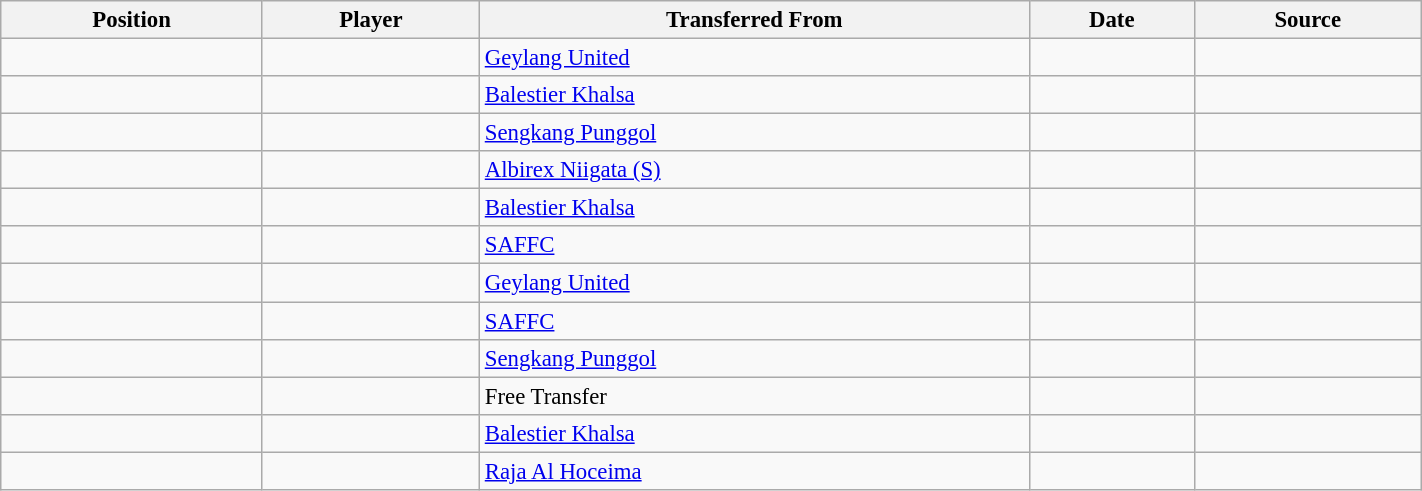<table class="wikitable sortable" style="width:75%; text-align:center; font-size:95%; text-align:left;">
<tr>
<th><strong>Position</strong></th>
<th><strong>Player</strong></th>
<th><strong>Transferred From</strong></th>
<th><strong>Date</strong></th>
<th><strong>Source</strong></th>
</tr>
<tr>
<td></td>
<td></td>
<td> <a href='#'>Geylang United</a></td>
<td></td>
<td></td>
</tr>
<tr>
<td></td>
<td></td>
<td> <a href='#'>Balestier Khalsa</a></td>
<td></td>
<td></td>
</tr>
<tr>
<td></td>
<td></td>
<td> <a href='#'>Sengkang Punggol</a></td>
<td></td>
<td></td>
</tr>
<tr>
<td></td>
<td></td>
<td> <a href='#'>Albirex Niigata (S)</a></td>
<td></td>
<td></td>
</tr>
<tr>
<td></td>
<td></td>
<td> <a href='#'>Balestier Khalsa</a></td>
<td></td>
<td></td>
</tr>
<tr>
<td></td>
<td></td>
<td> <a href='#'>SAFFC</a></td>
<td></td>
<td></td>
</tr>
<tr>
<td></td>
<td></td>
<td> <a href='#'>Geylang United</a></td>
<td></td>
<td></td>
</tr>
<tr>
<td></td>
<td></td>
<td> <a href='#'>SAFFC</a></td>
<td></td>
<td></td>
</tr>
<tr>
<td></td>
<td></td>
<td> <a href='#'>Sengkang Punggol</a></td>
<td></td>
<td></td>
</tr>
<tr>
<td></td>
<td></td>
<td>Free Transfer</td>
<td></td>
<td></td>
</tr>
<tr>
<td></td>
<td></td>
<td> <a href='#'>Balestier Khalsa</a></td>
<td></td>
<td></td>
</tr>
<tr>
<td></td>
<td></td>
<td> <a href='#'>Raja Al Hoceima</a></td>
<td></td>
<td></td>
</tr>
</table>
